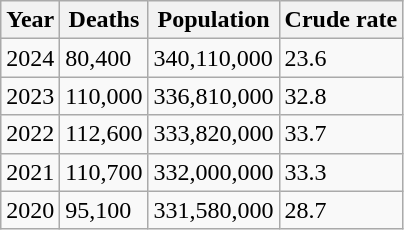<table class="wikitable sortable mw-datatable">
<tr>
<th>Year</th>
<th>Deaths</th>
<th>Population</th>
<th>Crude rate</th>
</tr>
<tr>
<td>2024</td>
<td>80,400</td>
<td>340,110,000</td>
<td>23.6</td>
</tr>
<tr>
<td>2023</td>
<td>110,000</td>
<td>336,810,000</td>
<td>32.8</td>
</tr>
<tr>
<td>2022</td>
<td>112,600</td>
<td>333,820,000</td>
<td>33.7</td>
</tr>
<tr>
<td>2021</td>
<td>110,700</td>
<td>332,000,000</td>
<td>33.3</td>
</tr>
<tr>
<td>2020</td>
<td>95,100</td>
<td>331,580,000</td>
<td>28.7</td>
</tr>
</table>
